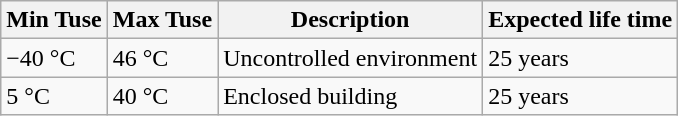<table class="wikitable">
<tr>
<th>Min Tuse</th>
<th>Max Tuse</th>
<th>Description</th>
<th>Expected life time</th>
</tr>
<tr>
<td>−40 °C</td>
<td>46 °C</td>
<td>Uncontrolled environment</td>
<td>25 years</td>
</tr>
<tr>
<td>5 °C</td>
<td>40 °C</td>
<td>Enclosed building</td>
<td>25 years</td>
</tr>
</table>
